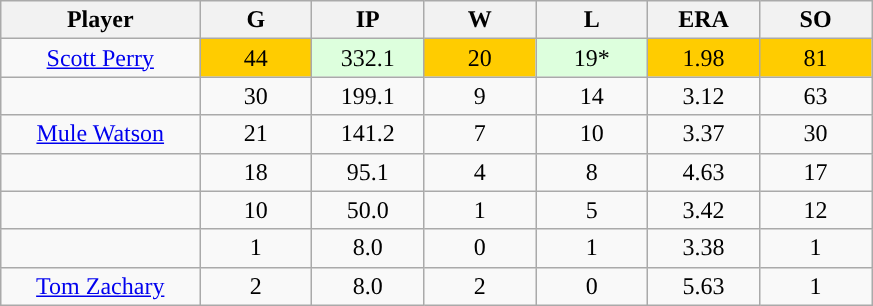<table class="wikitable sortable">
<tr>
<th bgcolor="#DDDDFF" width="16%">Player</th>
<th bgcolor="#DDDDFF" width="9%">G</th>
<th bgcolor="#DDDDFF" width="9%">IP</th>
<th bgcolor="#DDDDFF" width="9%">W</th>
<th bgcolor="#DDDDFF" width="9%">L</th>
<th bgcolor="#DDDDFF" width="9%">ERA</th>
<th bgcolor="#DDDDFF" width="9%">SO</th>
</tr>
<tr align="center">
<td><a href='#'>Scott Perry</a></td>
<td style="background:#fc0;">44</td>
<td style="background:#DDFFDD;">332.1</td>
<td style="background:#fc0;">20</td>
<td style="background:#DDFFDD;">19*</td>
<td style="background:#fc0;">1.98</td>
<td style="background:#fc0;">81</td>
</tr>
<tr align=center>
<td></td>
<td>30</td>
<td>199.1</td>
<td>9</td>
<td>14</td>
<td>3.12</td>
<td>63</td>
</tr>
<tr align="center">
<td><a href='#'>Mule Watson</a></td>
<td>21</td>
<td>141.2</td>
<td>7</td>
<td>10</td>
<td>3.37</td>
<td>30</td>
</tr>
<tr align=center>
<td></td>
<td>18</td>
<td>95.1</td>
<td>4</td>
<td>8</td>
<td>4.63</td>
<td>17</td>
</tr>
<tr align="center">
<td></td>
<td>10</td>
<td>50.0</td>
<td>1</td>
<td>5</td>
<td>3.42</td>
<td>12</td>
</tr>
<tr align="center">
<td></td>
<td>1</td>
<td>8.0</td>
<td>0</td>
<td>1</td>
<td>3.38</td>
<td>1</td>
</tr>
<tr align="center">
<td><a href='#'>Tom Zachary</a></td>
<td>2</td>
<td>8.0</td>
<td>2</td>
<td>0</td>
<td>5.63</td>
<td>1</td>
</tr>
</table>
